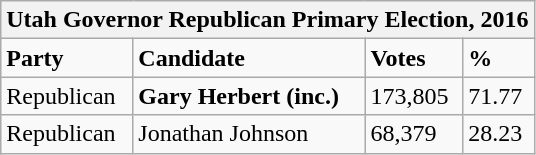<table class="wikitable">
<tr>
<th colspan="4">Utah Governor Republican Primary Election, 2016</th>
</tr>
<tr>
<td><strong>Party</strong></td>
<td><strong>Candidate</strong></td>
<td><strong>Votes</strong></td>
<td><strong>%</strong></td>
</tr>
<tr>
<td>Republican</td>
<td><strong>Gary Herbert (inc.)</strong></td>
<td>173,805</td>
<td>71.77</td>
</tr>
<tr>
<td>Republican</td>
<td>Jonathan Johnson</td>
<td>68,379</td>
<td>28.23</td>
</tr>
</table>
